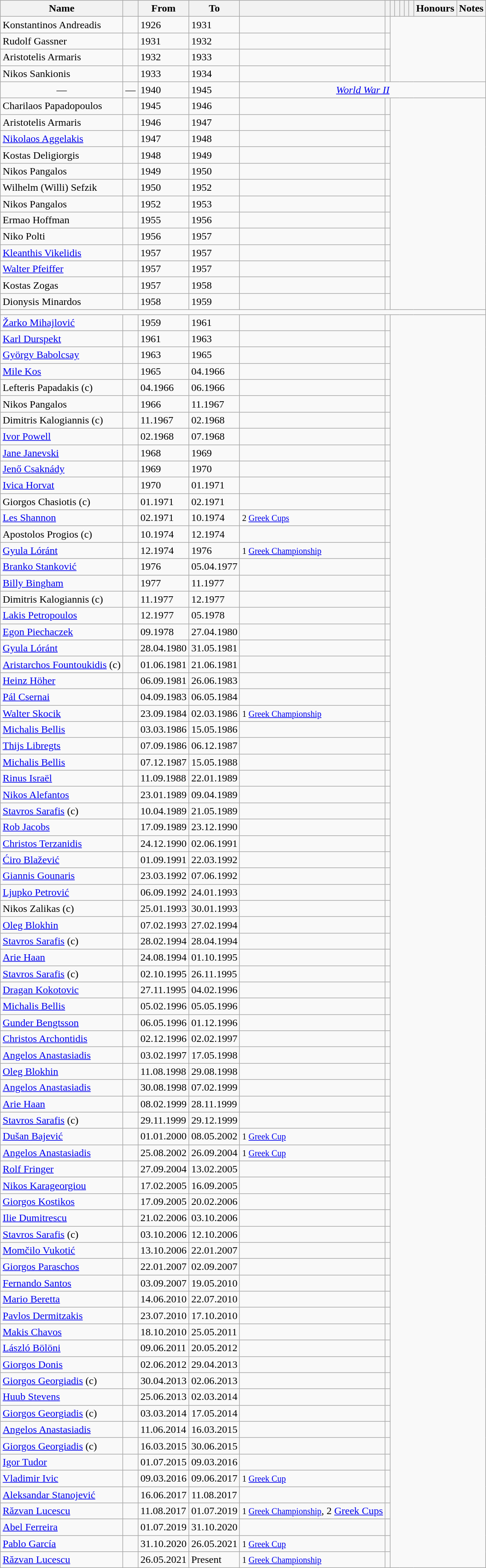<table class="sortable wikitable" style="text-align: center;">
<tr>
<th>Name</th>
<th></th>
<th>From</th>
<th class="unsortable">To</th>
<th></th>
<th></th>
<th></th>
<th></th>
<th></th>
<th></th>
<th></th>
<th class="unsortable">Honours</th>
<th class="unsortable">Notes</th>
</tr>
<tr>
<td align=left>Konstantinos Andreadis</td>
<td align=center></td>
<td align=left>1926</td>
<td align=left>1931<br></td>
<td align=left></td>
<td></td>
</tr>
<tr>
<td align=left>Rudolf Gassner</td>
<td align=center></td>
<td align=left>1931</td>
<td align=left>1932<br></td>
<td align=left></td>
<td></td>
</tr>
<tr>
<td align=left>Aristotelis Armaris</td>
<td align=center></td>
<td align=left>1932</td>
<td align=left>1933<br></td>
<td align=left></td>
<td></td>
</tr>
<tr>
<td align=left>Nikos Sankionis</td>
<td align=center></td>
<td align=left>1933</td>
<td align=left>1934<br></td>
<td align=left></td>
<td></td>
</tr>
<tr>
<td align=center>—</td>
<td align=center>—</td>
<td align=left>1940</td>
<td align=left>1945</td>
<td colspan=9 style="text-align:center;"><em><a href='#'>World War II</a></em></td>
</tr>
<tr>
<td align=left>Charilaos Papadopoulos</td>
<td align=center></td>
<td align=left>1945</td>
<td align=left>1946<br></td>
<td align=left></td>
<td></td>
</tr>
<tr>
<td align=left>Aristotelis Armaris</td>
<td align=center></td>
<td align=left>1946</td>
<td align=left>1947<br></td>
<td align=left></td>
<td></td>
</tr>
<tr>
<td align=left><a href='#'>Nikolaos Aggelakis</a></td>
<td align=center></td>
<td align=left>1947</td>
<td align=left>1948<br></td>
<td align=left></td>
<td></td>
</tr>
<tr>
<td align=left>Kostas Deligiorgis</td>
<td align=center></td>
<td align=left>1948</td>
<td align=left>1949<br></td>
<td align=left></td>
<td></td>
</tr>
<tr>
<td align=left>Nikos Pangalos</td>
<td align=center></td>
<td align=left>1949</td>
<td align=left>1950<br></td>
<td align=left></td>
<td></td>
</tr>
<tr>
<td align=left>Wilhelm (Willi) Sefzik</td>
<td align=center></td>
<td align=left>1950</td>
<td align=left>1952<br></td>
<td align=left></td>
<td></td>
</tr>
<tr>
<td align=left>Nikos Pangalos</td>
<td align=center></td>
<td align=left>1952</td>
<td align=left>1953<br></td>
<td align=left></td>
<td></td>
</tr>
<tr>
<td align=left>Ermao Hoffman</td>
<td align=center></td>
<td align=left>1955</td>
<td align=left>1956<br></td>
<td align=left></td>
<td></td>
</tr>
<tr>
<td align=left>Niko Polti</td>
<td align=center></td>
<td align=left>1956</td>
<td align=left>1957<br></td>
<td align=left></td>
<td></td>
</tr>
<tr>
<td align=left><a href='#'>Kleanthis Vikelidis</a></td>
<td align=center></td>
<td align=left>1957</td>
<td align=left>1957<br></td>
<td align=left></td>
<td></td>
</tr>
<tr>
<td align=left><a href='#'>Walter Pfeiffer</a></td>
<td align=center></td>
<td align=left>1957</td>
<td align=left>1957<br></td>
<td align=left></td>
<td></td>
</tr>
<tr>
<td align=left>Kostas Zogas</td>
<td align=center></td>
<td align=left>1957</td>
<td align=left>1958<br></td>
<td align=left></td>
<td></td>
</tr>
<tr>
<td align=left>Dionysis Minardos</td>
<td align=center></td>
<td align=left>1958</td>
<td align=left>1959<br></td>
<td align=left></td>
<td></td>
</tr>
<tr>
<td colspan=13></td>
</tr>
<tr>
<td align=left><a href='#'>Žarko Mihajlović</a></td>
<td align=center></td>
<td align=left>1959</td>
<td align=left>1961<br></td>
<td align=left></td>
<td></td>
</tr>
<tr>
<td align=left><a href='#'>Karl Durspekt</a></td>
<td align=center></td>
<td align=left>1961</td>
<td align=left>1963<br></td>
<td align=left></td>
<td></td>
</tr>
<tr>
<td align=left><a href='#'>György Babolcsay</a></td>
<td align=center></td>
<td align=left>1963</td>
<td align=left>1965<br></td>
<td align=left></td>
<td></td>
</tr>
<tr>
<td align=left><a href='#'>Mile Kos</a></td>
<td align=center></td>
<td align=left>1965</td>
<td align=left>04.1966<br></td>
<td align=left></td>
<td></td>
</tr>
<tr>
<td align=left>Lefteris Papadakis (c)</td>
<td align=center></td>
<td align=left>04.1966</td>
<td align=left>06.1966<br></td>
<td align=left></td>
<td></td>
</tr>
<tr>
<td align=left>Nikos Pangalos</td>
<td align=center></td>
<td align=left>1966</td>
<td align=left>11.1967<br></td>
<td align=left></td>
<td></td>
</tr>
<tr>
<td align=left>Dimitris Kalogiannis (c)</td>
<td align=center></td>
<td align=left>11.1967</td>
<td align=left>02.1968<br></td>
<td align=left></td>
<td></td>
</tr>
<tr>
<td align=left><a href='#'>Ivor Powell</a></td>
<td align=center></td>
<td align=left>02.1968</td>
<td align=left>07.1968<br></td>
<td align=left></td>
<td></td>
</tr>
<tr>
<td align=left><a href='#'>Jane Janevski</a></td>
<td align=center></td>
<td align=left>1968</td>
<td align=left>1969<br></td>
<td align=left></td>
<td></td>
</tr>
<tr>
<td align=left><a href='#'>Jenő Csaknády</a></td>
<td align=center></td>
<td align=left>1969</td>
<td align=left>1970<br></td>
<td align=left></td>
<td></td>
</tr>
<tr>
<td align=left><a href='#'>Ivica Horvat</a></td>
<td align=center></td>
<td align=left>1970</td>
<td align=left>01.1971<br></td>
<td align=left></td>
<td></td>
</tr>
<tr>
<td align=left>Giorgos Chasiotis (c)</td>
<td align=center></td>
<td align=left>01.1971</td>
<td align=left>02.1971<br></td>
<td align=left></td>
<td></td>
</tr>
<tr>
<td align=left><a href='#'>Les Shannon</a></td>
<td align=center></td>
<td align=left>02.1971</td>
<td align=left>10.1974<br></td>
<td align=left><small>2 <a href='#'>Greek Cups</a></small></td>
<td></td>
</tr>
<tr>
<td align=left>Apostolos Progios (c)</td>
<td align=center></td>
<td align=left>10.1974</td>
<td align=left>12.1974<br></td>
<td align=left></td>
<td></td>
</tr>
<tr>
<td align=left><a href='#'>Gyula Lóránt</a></td>
<td align=center></td>
<td align=left>12.1974</td>
<td align=left>1976<br></td>
<td align=left><small>1 <a href='#'>Greek Championship</a></small></td>
<td></td>
</tr>
<tr>
<td align=left><a href='#'>Branko Stanković</a></td>
<td align=center></td>
<td align=left>1976</td>
<td align=left>05.04.1977<br></td>
<td align=left></td>
<td></td>
</tr>
<tr>
<td align=left><a href='#'>Billy Bingham</a></td>
<td align=center></td>
<td align=left>1977</td>
<td align=left>11.1977<br></td>
<td align=left></td>
<td></td>
</tr>
<tr>
<td align=left>Dimitris Kalogiannis (c)</td>
<td align=center></td>
<td align=left>11.1977</td>
<td align=left>12.1977<br></td>
<td align=left></td>
<td></td>
</tr>
<tr>
<td align=left><a href='#'>Lakis Petropoulos</a></td>
<td align=center></td>
<td align=left>12.1977</td>
<td align=left>05.1978<br></td>
<td align=left></td>
<td></td>
</tr>
<tr>
<td align=left><a href='#'>Egon Piechaczek</a></td>
<td align=center></td>
<td align=left>09.1978</td>
<td align=left>27.04.1980<br></td>
<td align=left></td>
<td></td>
</tr>
<tr>
<td align=left><a href='#'>Gyula Lóránt</a></td>
<td align=center></td>
<td align=left>28.04.1980</td>
<td align=left>31.05.1981<br></td>
<td align=left></td>
<td></td>
</tr>
<tr>
<td align=left><a href='#'>Aristarchos Fountoukidis</a>  (c)</td>
<td align=center></td>
<td align=left>01.06.1981</td>
<td align=left>21.06.1981<br></td>
<td align=left></td>
<td></td>
</tr>
<tr>
<td align=left><a href='#'>Heinz Höher</a></td>
<td align=center></td>
<td align=left>06.09.1981</td>
<td align=left>26.06.1983<br></td>
<td align=left></td>
<td></td>
</tr>
<tr>
<td align=left><a href='#'>Pál Csernai</a></td>
<td align=center></td>
<td align=left>04.09.1983</td>
<td align=left>06.05.1984<br></td>
<td align=left></td>
<td></td>
</tr>
<tr>
<td align=left><a href='#'>Walter Skocik</a></td>
<td align=center></td>
<td align=left>23.09.1984</td>
<td align=left>02.03.1986<br></td>
<td align=left><small>1 <a href='#'>Greek Championship</a></small></td>
<td></td>
</tr>
<tr>
<td align=left><a href='#'>Michalis Bellis</a></td>
<td align=center></td>
<td align=left>03.03.1986</td>
<td align=left>15.05.1986<br></td>
<td align=left></td>
<td></td>
</tr>
<tr>
<td align=left><a href='#'>Thijs Libregts</a></td>
<td align=center></td>
<td align=left>07.09.1986</td>
<td align=left>06.12.1987<br></td>
<td align=left></td>
<td></td>
</tr>
<tr>
<td align=left><a href='#'>Michalis Bellis</a></td>
<td align=center></td>
<td align=left>07.12.1987</td>
<td align=left>15.05.1988<br></td>
<td align=left></td>
<td></td>
</tr>
<tr>
<td align=left><a href='#'>Rinus Israël</a></td>
<td align=center></td>
<td align=left>11.09.1988</td>
<td align=left>22.01.1989<br></td>
<td align=left></td>
<td></td>
</tr>
<tr>
<td align=left><a href='#'>Nikos Alefantos</a></td>
<td align=center></td>
<td align=left>23.01.1989</td>
<td align=left>09.04.1989<br></td>
<td align=left></td>
<td></td>
</tr>
<tr>
<td align=left><a href='#'>Stavros Sarafis</a> (c)</td>
<td align=center></td>
<td align=left>10.04.1989</td>
<td align=left>21.05.1989<br></td>
<td align=left></td>
<td></td>
</tr>
<tr>
<td align=left><a href='#'>Rob Jacobs</a></td>
<td align=center></td>
<td align=left>17.09.1989</td>
<td align=left>23.12.1990<br></td>
<td align=left></td>
<td></td>
</tr>
<tr>
<td align=left><a href='#'>Christos Terzanidis</a></td>
<td align=center></td>
<td align=left>24.12.1990</td>
<td align=left>02.06.1991<br></td>
<td align=left></td>
<td></td>
</tr>
<tr>
<td align=left><a href='#'>Ćiro Blažević</a></td>
<td align=center></td>
<td align=left>01.09.1991</td>
<td align=left>22.03.1992<br></td>
<td align=left></td>
<td></td>
</tr>
<tr>
<td align=left><a href='#'>Giannis Gounaris</a></td>
<td align=center></td>
<td align=left>23.03.1992</td>
<td align=left>07.06.1992<br></td>
<td align=left></td>
<td></td>
</tr>
<tr>
<td align=left><a href='#'>Ljupko Petrović</a></td>
<td align=center></td>
<td align=left>06.09.1992</td>
<td align=left>24.01.1993<br></td>
<td align=left></td>
<td></td>
</tr>
<tr>
<td align=left>Nikos Zalikas (c)</td>
<td align=center></td>
<td align=left>25.01.1993</td>
<td align=left>30.01.1993<br></td>
<td align=left></td>
<td></td>
</tr>
<tr>
<td align=left><a href='#'>Oleg Blokhin</a></td>
<td align=center></td>
<td align=left>07.02.1993</td>
<td align=left>27.02.1994<br></td>
<td align=left></td>
<td></td>
</tr>
<tr>
<td align=left><a href='#'>Stavros Sarafis</a> (c)</td>
<td align=center></td>
<td align=left>28.02.1994</td>
<td align=left>28.04.1994<br></td>
<td align=left></td>
<td></td>
</tr>
<tr>
<td align=left><a href='#'>Arie Haan</a></td>
<td align=center></td>
<td align=left>24.08.1994</td>
<td align=left>01.10.1995<br></td>
<td align=left></td>
<td></td>
</tr>
<tr>
<td align=left><a href='#'>Stavros Sarafis</a> (c)</td>
<td align=center></td>
<td align=left>02.10.1995</td>
<td align=left>26.11.1995<br></td>
<td align=left></td>
<td></td>
</tr>
<tr>
<td align=left><a href='#'>Dragan Kokotovic</a></td>
<td align=center></td>
<td align=left>27.11.1995</td>
<td align=left>04.02.1996<br></td>
<td align=left></td>
<td></td>
</tr>
<tr>
<td align=left><a href='#'>Michalis Bellis</a></td>
<td align=center></td>
<td align=left>05.02.1996</td>
<td align=left>05.05.1996<br></td>
<td align=left></td>
<td></td>
</tr>
<tr>
<td align=left><a href='#'>Gunder Bengtsson</a></td>
<td align=center></td>
<td align=left>06.05.1996</td>
<td align=left>01.12.1996<br></td>
<td align=left></td>
<td></td>
</tr>
<tr>
<td align=left><a href='#'>Christos Archontidis</a></td>
<td align=center></td>
<td align=left>02.12.1996</td>
<td align=left>02.02.1997<br></td>
<td align=left></td>
<td></td>
</tr>
<tr>
<td align=left><a href='#'>Angelos Anastasiadis</a></td>
<td align=center></td>
<td align=left>03.02.1997</td>
<td align=left>17.05.1998<br></td>
<td align=left></td>
<td></td>
</tr>
<tr>
<td align=left><a href='#'>Oleg Blokhin</a></td>
<td align=center></td>
<td align=left>11.08.1998</td>
<td align=left>29.08.1998<br></td>
<td align=left></td>
<td></td>
</tr>
<tr>
<td align=left><a href='#'>Angelos Anastasiadis</a></td>
<td align=center></td>
<td align=left>30.08.1998</td>
<td align=left>07.02.1999<br></td>
<td align=left></td>
<td></td>
</tr>
<tr>
<td align=left><a href='#'>Arie Haan</a></td>
<td align=center></td>
<td align=left>08.02.1999</td>
<td align=left>28.11.1999<br></td>
<td align=left></td>
<td></td>
</tr>
<tr>
<td align=left><a href='#'>Stavros Sarafis</a> (c)</td>
<td align=center></td>
<td align=left>29.11.1999</td>
<td align=left>29.12.1999<br></td>
<td align=left></td>
<td></td>
</tr>
<tr>
<td align=left><a href='#'>Dušan Bajević</a></td>
<td align=center></td>
<td align=left>01.01.2000</td>
<td align=left>08.05.2002<br></td>
<td align=left><small>1 <a href='#'>Greek Cup</a></small></td>
<td></td>
</tr>
<tr>
<td align=left><a href='#'>Angelos Anastasiadis</a></td>
<td align=center></td>
<td align=left>25.08.2002</td>
<td align=left>26.09.2004<br></td>
<td align=left><small>1 <a href='#'>Greek Cup</a></small></td>
<td></td>
</tr>
<tr>
<td align=left><a href='#'>Rolf Fringer</a></td>
<td align=center></td>
<td align=left>27.09.2004</td>
<td align=left>13.02.2005<br></td>
<td align=left></td>
<td></td>
</tr>
<tr>
<td align=left><a href='#'>Nikos Karageorgiou</a></td>
<td align=center></td>
<td align=left>17.02.2005</td>
<td align=left>16.09.2005<br></td>
<td align=left></td>
<td></td>
</tr>
<tr>
<td align=left><a href='#'>Giorgos Kostikos</a></td>
<td align=center></td>
<td align=left>17.09.2005</td>
<td align=left>20.02.2006<br></td>
<td align=left></td>
<td></td>
</tr>
<tr>
<td align=left><a href='#'>Ilie Dumitrescu</a></td>
<td align=center></td>
<td align=left>21.02.2006</td>
<td align=left>03.10.2006<br></td>
<td align=left></td>
<td></td>
</tr>
<tr>
<td align=left><a href='#'>Stavros Sarafis</a> (c)</td>
<td align=center></td>
<td align=left>03.10.2006</td>
<td align=left>12.10.2006<br></td>
<td align=left></td>
<td></td>
</tr>
<tr>
<td align=left><a href='#'>Momčilo Vukotić</a></td>
<td align=center></td>
<td align=left>13.10.2006</td>
<td align=left>22.01.2007<br></td>
<td align=left></td>
<td></td>
</tr>
<tr>
<td align=left><a href='#'>Giorgos Paraschos</a></td>
<td align=center></td>
<td align=left>22.01.2007</td>
<td align=left>02.09.2007<br></td>
<td align=left></td>
<td></td>
</tr>
<tr>
<td align=left><a href='#'>Fernando Santos</a></td>
<td align=center></td>
<td align=left>03.09.2007</td>
<td align=left>19.05.2010<br></td>
<td align=left></td>
<td></td>
</tr>
<tr>
<td align=left><a href='#'>Mario Beretta</a></td>
<td align=center></td>
<td align=left>14.06.2010</td>
<td align=left>22.07.2010<br></td>
<td align=left></td>
<td></td>
</tr>
<tr>
<td align=left><a href='#'>Pavlos Dermitzakis</a></td>
<td align=center></td>
<td align=left>23.07.2010</td>
<td align=left>17.10.2010<br></td>
<td align=left></td>
<td></td>
</tr>
<tr>
<td align=left><a href='#'>Makis Chavos</a></td>
<td align=center></td>
<td align=left>18.10.2010</td>
<td align=left>25.05.2011<br></td>
<td align=left></td>
<td></td>
</tr>
<tr>
<td align=left><a href='#'>László Bölöni</a></td>
<td align=center></td>
<td align=left>09.06.2011</td>
<td align=left>20.05.2012<br></td>
<td align=left></td>
<td></td>
</tr>
<tr>
<td align=left><a href='#'>Giorgos Donis</a></td>
<td align=center></td>
<td align=left>02.06.2012</td>
<td align=left>29.04.2013<br></td>
<td align=left></td>
<td></td>
</tr>
<tr>
<td align=left><a href='#'>Giorgos Georgiadis</a> (c)</td>
<td align=center></td>
<td align=left>30.04.2013</td>
<td align=left>02.06.2013<br></td>
<td align=left></td>
<td></td>
</tr>
<tr>
<td align=left><a href='#'>Huub Stevens</a></td>
<td align=center></td>
<td align=left>25.06.2013</td>
<td align=left>02.03.2014<br></td>
<td align=left></td>
<td></td>
</tr>
<tr>
<td align=left><a href='#'>Giorgos Georgiadis</a> (c)</td>
<td align=center></td>
<td align=left>03.03.2014</td>
<td align=left>17.05.2014<br></td>
<td align=left></td>
<td></td>
</tr>
<tr>
<td align=left><a href='#'>Angelos Anastasiadis</a></td>
<td align=center></td>
<td align=left>11.06.2014</td>
<td align=left>16.03.2015<br></td>
<td align=left></td>
<td></td>
</tr>
<tr>
<td align=left><a href='#'>Giorgos Georgiadis</a> (c)</td>
<td align=center></td>
<td align=left>16.03.2015</td>
<td align=left>30.06.2015<br></td>
<td align=left></td>
<td></td>
</tr>
<tr>
<td align=left><a href='#'>Igor Tudor</a></td>
<td align=center></td>
<td align=left>01.07.2015</td>
<td align=left>09.03.2016<br></td>
<td align=left></td>
<td></td>
</tr>
<tr>
<td align=left><a href='#'>Vladimir Ivic</a></td>
<td align=center></td>
<td align=left>09.03.2016</td>
<td align=left>09.06.2017<br></td>
<td align=left><small>1 <a href='#'>Greek Cup</a></small></td>
<td></td>
</tr>
<tr>
<td align=left><a href='#'>Aleksandar Stanojević</a></td>
<td align=center></td>
<td align=left>16.06.2017</td>
<td align=left>11.08.2017<br></td>
<td align=left></td>
<td></td>
</tr>
<tr>
<td align=left><a href='#'>Răzvan Lucescu</a></td>
<td align=center></td>
<td align=left>11.08.2017</td>
<td align=left>01.07.2019<br></td>
<td align=left><small>1 <a href='#'>Greek Championship</a></small>, 2 <a href='#'>Greek Cups</a></td>
<td></td>
</tr>
<tr>
<td align=left><a href='#'>Abel Ferreira</a></td>
<td align=center></td>
<td align=left>01.07.2019</td>
<td align=left>31.10.2020<br></td>
<td align=left></td>
<td></td>
</tr>
<tr>
<td align=left><a href='#'>Pablo García</a></td>
<td align=center></td>
<td align=left>31.10.2020</td>
<td align=left>26.05.2021<br></td>
<td align=left><small>1 <a href='#'>Greek Cup</a></small></td>
<td></td>
</tr>
<tr>
<td align=left><a href='#'>Răzvan Lucescu</a></td>
<td align=center></td>
<td align=left>26.05.2021</td>
<td align=left>Present<br></td>
<td align=left><small>1 <a href='#'>Greek Championship</a></small></td>
<td align=left></td>
</tr>
</table>
